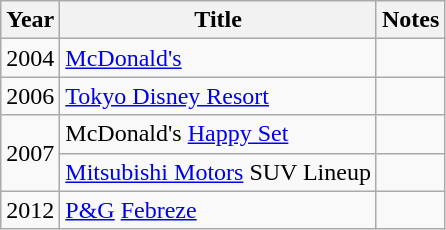<table class="wikitable">
<tr>
<th>Year</th>
<th>Title</th>
<th>Notes</th>
</tr>
<tr>
<td>2004</td>
<td><a href='#'>McDonald's</a></td>
<td></td>
</tr>
<tr>
<td>2006</td>
<td><a href='#'>Tokyo Disney Resort</a></td>
<td></td>
</tr>
<tr>
<td rowspan="2">2007</td>
<td>McDonald's <a href='#'>Happy Set</a></td>
<td></td>
</tr>
<tr>
<td><a href='#'>Mitsubishi Motors</a> SUV Lineup</td>
<td></td>
</tr>
<tr>
<td>2012</td>
<td><a href='#'>P&G</a> <a href='#'>Febreze</a></td>
<td></td>
</tr>
</table>
